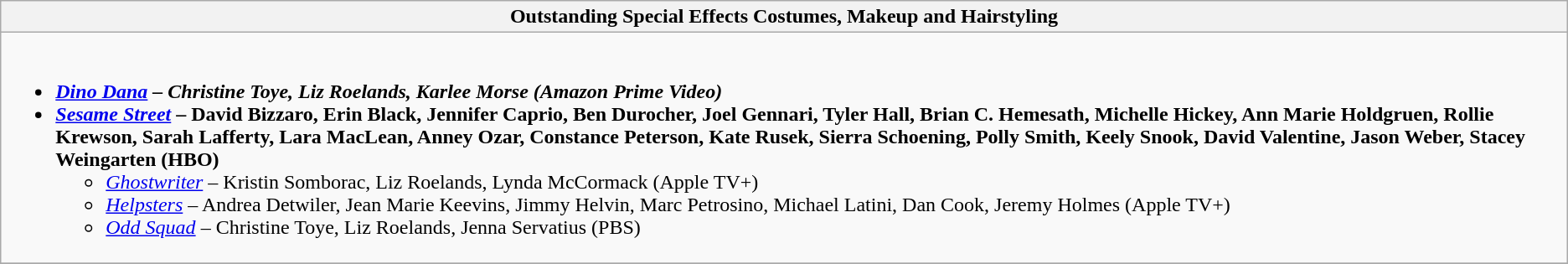<table class=wikitable>
<tr>
<th style="width:50%">Outstanding Special Effects Costumes, Makeup and Hairstyling</th>
</tr>
<tr>
<td valign="top"><br><ul><li><strong><em><a href='#'>Dino Dana</a><em> – Christine Toye, Liz Roelands, Karlee Morse (Amazon Prime Video)<strong></li><li></em></strong><a href='#'>Sesame Street</a></em> – David Bizzaro, Erin Black, Jennifer Caprio, Ben Durocher, Joel Gennari, Tyler Hall, Brian C. Hemesath, Michelle Hickey, Ann Marie Holdgruen, Rollie Krewson, Sarah Lafferty, Lara MacLean, Anney Ozar, Constance Peterson, Kate Rusek, Sierra Schoening, Polly Smith, Keely Snook, David Valentine, Jason Weber, Stacey Weingarten (HBO)</strong><ul><li><em><a href='#'>Ghostwriter</a></em> – Kristin Somborac, Liz Roelands, Lynda McCormack (Apple TV+)</li><li><em><a href='#'>Helpsters</a></em> – Andrea Detwiler, Jean Marie Keevins, Jimmy Helvin, Marc Petrosino, Michael Latini, Dan Cook, Jeremy Holmes (Apple TV+)</li><li><em><a href='#'>Odd Squad</a></em> – Christine Toye, Liz Roelands, Jenna Servatius (PBS)</li></ul></li></ul></td>
</tr>
<tr>
</tr>
</table>
